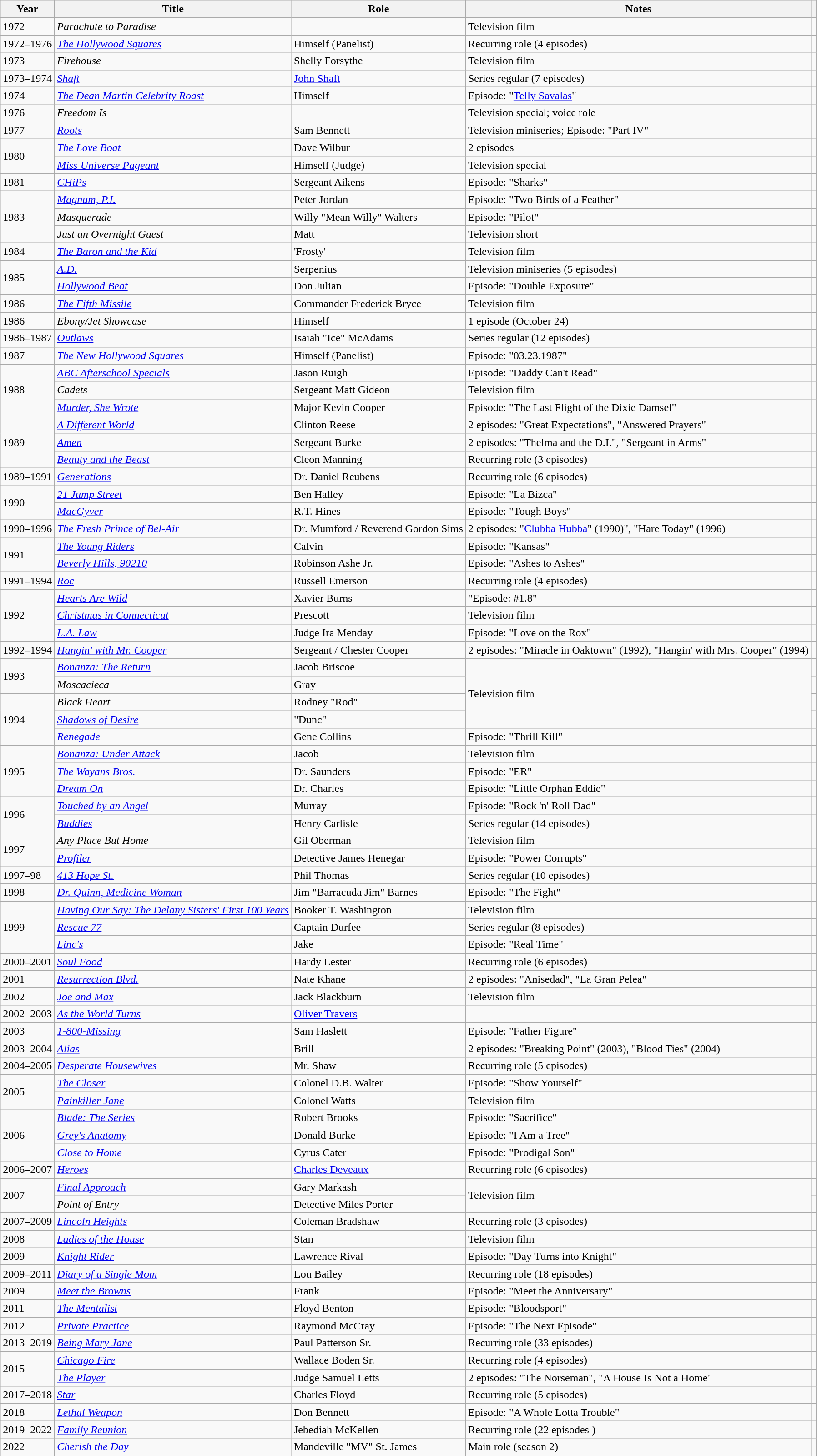<table class="wikitable sortable">
<tr>
<th>Year</th>
<th>Title</th>
<th>Role</th>
<th class=unsortable>Notes</th>
<th class=unsortable></th>
</tr>
<tr>
<td>1972</td>
<td><em>Parachute to Paradise</em></td>
<td></td>
<td>Television film</td>
<td></td>
</tr>
<tr>
<td>1972–1976</td>
<td><em><a href='#'>The Hollywood Squares</a></em></td>
<td>Himself (Panelist)</td>
<td>Recurring role (4 episodes)</td>
<td></td>
</tr>
<tr>
<td>1973</td>
<td><em>Firehouse</em></td>
<td>Shelly Forsythe</td>
<td>Television film</td>
<td></td>
</tr>
<tr>
<td>1973–1974</td>
<td><em><a href='#'>Shaft</a></em></td>
<td><a href='#'>John Shaft</a></td>
<td>Series regular (7 episodes)</td>
<td></td>
</tr>
<tr>
<td>1974</td>
<td><em><a href='#'>The Dean Martin Celebrity Roast</a></em></td>
<td>Himself</td>
<td>Episode: "<a href='#'>Telly Savalas</a>"</td>
<td></td>
</tr>
<tr>
<td>1976</td>
<td><em>Freedom Is</em></td>
<td></td>
<td>Television special; voice role</td>
<td></td>
</tr>
<tr>
<td>1977</td>
<td><em><a href='#'>Roots</a></em></td>
<td>Sam Bennett</td>
<td>Television miniseries; Episode: "Part IV"</td>
<td></td>
</tr>
<tr>
<td rowspan="2">1980</td>
<td><em><a href='#'>The Love Boat</a></em></td>
<td>Dave Wilbur</td>
<td>2 episodes</td>
<td></td>
</tr>
<tr>
<td><em><a href='#'>Miss Universe Pageant</a></em></td>
<td>Himself (Judge)</td>
<td>Television special</td>
<td></td>
</tr>
<tr>
<td>1981</td>
<td><em><a href='#'>CHiPs</a></em></td>
<td>Sergeant Aikens</td>
<td>Episode: "Sharks"</td>
<td></td>
</tr>
<tr>
<td rowspan="3">1983</td>
<td><em><a href='#'>Magnum, P.I.</a></em></td>
<td>Peter Jordan</td>
<td>Episode: "Two Birds of a Feather"</td>
<td></td>
</tr>
<tr>
<td><em>Masquerade</em></td>
<td>Willy "Mean Willy" Walters</td>
<td>Episode: "Pilot"</td>
<td></td>
</tr>
<tr>
<td><em>Just an Overnight Guest</em></td>
<td>Matt</td>
<td>Television short</td>
<td></td>
</tr>
<tr>
<td>1984</td>
<td><em><a href='#'>The Baron and the Kid</a></em></td>
<td>'Frosty'</td>
<td>Television film</td>
<td></td>
</tr>
<tr>
<td rowspan="2">1985</td>
<td><em><a href='#'>A.D.</a></em></td>
<td>Serpenius</td>
<td>Television miniseries (5 episodes)</td>
<td></td>
</tr>
<tr>
<td><em><a href='#'>Hollywood Beat</a></em></td>
<td>Don Julian</td>
<td>Episode: "Double Exposure"</td>
<td></td>
</tr>
<tr>
<td>1986</td>
<td><em><a href='#'>The Fifth Missile</a></em></td>
<td>Commander Frederick Bryce</td>
<td>Television film</td>
<td></td>
</tr>
<tr>
<td>1986</td>
<td><em>Ebony/Jet Showcase</em></td>
<td>Himself</td>
<td>1 episode (October 24)</td>
<td></td>
</tr>
<tr>
<td>1986–1987</td>
<td><em><a href='#'>Outlaws</a></em></td>
<td>Isaiah "Ice" McAdams</td>
<td>Series regular (12 episodes)</td>
<td></td>
</tr>
<tr>
<td>1987</td>
<td><em><a href='#'>The New Hollywood Squares</a></em></td>
<td>Himself (Panelist)</td>
<td>Episode: "03.23.1987"</td>
<td></td>
</tr>
<tr>
<td rowspan="3">1988</td>
<td><em><a href='#'>ABC Afterschool Specials</a></em></td>
<td>Jason Ruigh</td>
<td>Episode: "Daddy Can't Read"</td>
<td></td>
</tr>
<tr>
<td><em>Cadets</em></td>
<td>Sergeant Matt Gideon</td>
<td>Television film</td>
<td></td>
</tr>
<tr>
<td><em><a href='#'>Murder, She Wrote</a></em></td>
<td>Major Kevin Cooper</td>
<td>Episode: "The Last Flight of the Dixie Damsel"</td>
<td></td>
</tr>
<tr>
<td rowspan="3">1989</td>
<td><em><a href='#'>A Different World</a></em></td>
<td>Clinton Reese</td>
<td>2 episodes: "Great Expectations", "Answered Prayers"</td>
<td></td>
</tr>
<tr>
<td><em><a href='#'>Amen</a></em></td>
<td>Sergeant Burke</td>
<td>2 episodes: "Thelma and the D.I.", "Sergeant in Arms"</td>
<td></td>
</tr>
<tr>
<td><em><a href='#'>Beauty and the Beast</a></em></td>
<td>Cleon Manning</td>
<td>Recurring role (3 episodes)</td>
<td></td>
</tr>
<tr>
<td>1989–1991</td>
<td><em><a href='#'>Generations</a></em></td>
<td>Dr. Daniel Reubens</td>
<td>Recurring role (6 episodes)</td>
<td></td>
</tr>
<tr>
<td rowspan="2">1990</td>
<td><em><a href='#'>21 Jump Street</a></em></td>
<td>Ben Halley</td>
<td>Episode: "La Bizca"</td>
<td></td>
</tr>
<tr>
<td><em><a href='#'>MacGyver</a></em></td>
<td>R.T. Hines</td>
<td>Episode: "Tough Boys"</td>
<td></td>
</tr>
<tr>
<td>1990–1996</td>
<td><em><a href='#'>The Fresh Prince of Bel-Air</a></em></td>
<td>Dr. Mumford / Reverend Gordon Sims</td>
<td>2 episodes: "<a href='#'>Clubba Hubba</a>" (1990)", "Hare Today" (1996)</td>
<td></td>
</tr>
<tr>
<td rowspan="2">1991</td>
<td><em><a href='#'>The Young Riders</a></em></td>
<td>Calvin</td>
<td>Episode: "Kansas"</td>
<td></td>
</tr>
<tr>
<td><em><a href='#'>Beverly Hills, 90210</a></em></td>
<td>Robinson Ashe Jr.</td>
<td>Episode: "Ashes to Ashes"</td>
<td></td>
</tr>
<tr>
<td>1991–1994</td>
<td><em><a href='#'>Roc</a></em></td>
<td>Russell Emerson</td>
<td>Recurring role (4 episodes)</td>
<td></td>
</tr>
<tr>
<td rowspan="3">1992</td>
<td><em><a href='#'>Hearts Are Wild</a></em></td>
<td>Xavier Burns</td>
<td>"Episode: #1.8"</td>
<td></td>
</tr>
<tr>
<td><em><a href='#'>Christmas in Connecticut</a></em></td>
<td>Prescott</td>
<td>Television film</td>
<td></td>
</tr>
<tr>
<td><em><a href='#'>L.A. Law</a></em></td>
<td>Judge Ira Menday</td>
<td>Episode: "Love on the Rox"</td>
<td></td>
</tr>
<tr>
<td>1992–1994</td>
<td><em><a href='#'>Hangin' with Mr. Cooper</a></em></td>
<td>Sergeant / Chester Cooper</td>
<td>2 episodes: "Miracle in Oaktown" (1992), "Hangin' with Mrs. Cooper" (1994)</td>
<td></td>
</tr>
<tr>
<td rowspan="2">1993</td>
<td><em><a href='#'>Bonanza: The Return</a></em></td>
<td>Jacob Briscoe</td>
<td rowspan="4">Television film</td>
<td></td>
</tr>
<tr>
<td><em>Moscacieca</em></td>
<td>Gray</td>
<td></td>
</tr>
<tr>
<td rowspan="3">1994</td>
<td><em>Black Heart</em></td>
<td>Rodney "Rod"</td>
<td></td>
</tr>
<tr>
<td><em><a href='#'>Shadows of Desire</a></em></td>
<td>"Dunc"</td>
<td></td>
</tr>
<tr>
<td><em><a href='#'>Renegade</a></em></td>
<td>Gene Collins</td>
<td>Episode: "Thrill Kill"</td>
<td></td>
</tr>
<tr>
<td rowspan="3">1995</td>
<td><em><a href='#'>Bonanza: Under Attack</a></em></td>
<td>Jacob</td>
<td>Television film</td>
<td></td>
</tr>
<tr>
<td><em><a href='#'>The Wayans Bros.</a></em></td>
<td>Dr. Saunders</td>
<td>Episode: "ER"</td>
<td></td>
</tr>
<tr>
<td><em><a href='#'>Dream On</a></em></td>
<td>Dr. Charles</td>
<td>Episode: "Little Orphan Eddie"</td>
<td></td>
</tr>
<tr>
<td rowspan="2">1996</td>
<td><em><a href='#'>Touched by an Angel</a></em></td>
<td>Murray</td>
<td>Episode: "Rock 'n' Roll Dad"</td>
<td></td>
</tr>
<tr>
<td><em><a href='#'>Buddies</a></em></td>
<td>Henry Carlisle</td>
<td>Series regular (14 episodes)</td>
<td></td>
</tr>
<tr>
<td rowspan="2">1997</td>
<td><em>Any Place But Home</em></td>
<td>Gil Oberman</td>
<td>Television film</td>
<td></td>
</tr>
<tr>
<td><em><a href='#'>Profiler</a></em></td>
<td>Detective James Henegar</td>
<td>Episode: "Power Corrupts"</td>
<td></td>
</tr>
<tr>
<td>1997–98</td>
<td><em><a href='#'>413 Hope St.</a></em></td>
<td>Phil Thomas</td>
<td>Series regular (10 episodes)</td>
<td></td>
</tr>
<tr>
<td>1998</td>
<td><em><a href='#'>Dr. Quinn, Medicine Woman</a></em></td>
<td>Jim "Barracuda Jim" Barnes</td>
<td>Episode: "The Fight"</td>
<td></td>
</tr>
<tr>
<td rowspan="3">1999</td>
<td><em><a href='#'>Having Our Say: The Delany Sisters' First 100 Years</a></em></td>
<td>Booker T. Washington</td>
<td>Television film</td>
<td></td>
</tr>
<tr>
<td><em><a href='#'>Rescue 77</a></em></td>
<td>Captain Durfee</td>
<td>Series regular (8 episodes)</td>
<td></td>
</tr>
<tr>
<td><em><a href='#'>Linc's</a></em></td>
<td>Jake</td>
<td>Episode: "Real Time"</td>
<td></td>
</tr>
<tr>
<td>2000–2001</td>
<td><em><a href='#'>Soul Food</a></em></td>
<td>Hardy Lester</td>
<td>Recurring role (6 episodes)</td>
<td></td>
</tr>
<tr>
<td>2001</td>
<td><em><a href='#'>Resurrection Blvd.</a></em></td>
<td>Nate Khane</td>
<td>2 episodes: "Anisedad", "La Gran Pelea"</td>
<td></td>
</tr>
<tr>
<td>2002</td>
<td><em><a href='#'>Joe and Max</a></em></td>
<td>Jack Blackburn</td>
<td>Television film</td>
<td></td>
</tr>
<tr>
<td>2002–2003</td>
<td><em><a href='#'>As the World Turns</a></em></td>
<td><a href='#'>Oliver Travers</a></td>
<td></td>
<td></td>
</tr>
<tr>
<td>2003</td>
<td><em><a href='#'>1-800-Missing</a></em></td>
<td>Sam Haslett</td>
<td>Episode: "Father Figure"</td>
<td></td>
</tr>
<tr>
<td>2003–2004</td>
<td><em><a href='#'>Alias</a></em></td>
<td>Brill</td>
<td>2 episodes: "Breaking Point" (2003), "Blood Ties" (2004)</td>
<td></td>
</tr>
<tr>
<td>2004–2005</td>
<td><em><a href='#'>Desperate Housewives</a></em></td>
<td>Mr. Shaw</td>
<td>Recurring role (5 episodes)</td>
<td></td>
</tr>
<tr>
<td rowspan="2">2005</td>
<td><em><a href='#'>The Closer</a></em></td>
<td>Colonel D.B. Walter</td>
<td>Episode: "Show Yourself"</td>
<td></td>
</tr>
<tr>
<td><em><a href='#'>Painkiller Jane</a></em></td>
<td>Colonel Watts</td>
<td>Television film</td>
<td></td>
</tr>
<tr>
<td rowspan="3">2006</td>
<td><em><a href='#'>Blade: The Series</a></em></td>
<td>Robert Brooks</td>
<td>Episode: "Sacrifice"</td>
<td></td>
</tr>
<tr>
<td><em><a href='#'>Grey's Anatomy</a></em></td>
<td>Donald Burke</td>
<td>Episode: "I Am a Tree"</td>
<td></td>
</tr>
<tr>
<td><em><a href='#'>Close to Home</a></em></td>
<td>Cyrus Cater</td>
<td>Episode: "Prodigal Son"</td>
<td></td>
</tr>
<tr>
<td>2006–2007</td>
<td><em><a href='#'>Heroes</a></em></td>
<td><a href='#'>Charles Deveaux</a></td>
<td>Recurring role (6 episodes)</td>
<td></td>
</tr>
<tr>
<td rowspan="2">2007</td>
<td><em><a href='#'>Final Approach</a></em></td>
<td>Gary Markash</td>
<td rowspan="2">Television film</td>
<td></td>
</tr>
<tr>
<td><em>Point of Entry</em></td>
<td>Detective Miles Porter</td>
<td></td>
</tr>
<tr>
<td>2007–2009</td>
<td><em><a href='#'>Lincoln Heights</a></em></td>
<td>Coleman Bradshaw</td>
<td>Recurring role (3 episodes)</td>
<td></td>
</tr>
<tr>
<td>2008</td>
<td><em><a href='#'>Ladies of the House</a></em></td>
<td>Stan</td>
<td>Television film</td>
<td></td>
</tr>
<tr>
<td>2009</td>
<td><em><a href='#'>Knight Rider</a></em></td>
<td>Lawrence Rival</td>
<td>Episode: "Day Turns into Knight"</td>
<td></td>
</tr>
<tr>
<td>2009–2011</td>
<td><em><a href='#'>Diary of a Single Mom</a></em></td>
<td>Lou Bailey</td>
<td>Recurring role (18 episodes)</td>
<td></td>
</tr>
<tr>
<td>2009</td>
<td><em><a href='#'>Meet the Browns</a></em></td>
<td>Frank</td>
<td>Episode: "Meet the Anniversary"</td>
<td></td>
</tr>
<tr>
<td>2011</td>
<td><em><a href='#'>The Mentalist</a></em></td>
<td>Floyd Benton</td>
<td>Episode: "Bloodsport"</td>
<td></td>
</tr>
<tr>
<td>2012</td>
<td><em><a href='#'>Private Practice</a></em></td>
<td>Raymond McCray</td>
<td>Episode: "The Next Episode"</td>
<td></td>
</tr>
<tr>
<td>2013–2019</td>
<td><em><a href='#'>Being Mary Jane</a></em></td>
<td>Paul Patterson Sr.</td>
<td>Recurring role (33 episodes)</td>
<td></td>
</tr>
<tr>
<td rowspan="2">2015</td>
<td><em><a href='#'>Chicago Fire</a></em></td>
<td>Wallace Boden Sr.</td>
<td>Recurring role (4 episodes)</td>
<td></td>
</tr>
<tr>
<td><em><a href='#'>The Player</a></em></td>
<td>Judge Samuel Letts</td>
<td>2 episodes: "The Norseman", "A House Is Not a Home"</td>
<td></td>
</tr>
<tr>
<td>2017–2018</td>
<td><em><a href='#'>Star</a></em></td>
<td>Charles Floyd</td>
<td>Recurring role (5 episodes)</td>
<td></td>
</tr>
<tr>
<td>2018</td>
<td><em><a href='#'>Lethal Weapon</a></em></td>
<td>Don Bennett</td>
<td>Episode: "A Whole Lotta Trouble"</td>
<td></td>
</tr>
<tr>
<td>2019–2022</td>
<td><em><a href='#'>Family Reunion</a></em></td>
<td>Jebediah McKellen</td>
<td>Recurring role (22 episodes )</td>
<td></td>
</tr>
<tr>
<td>2022</td>
<td><em><a href='#'>Cherish the Day</a></em></td>
<td>Mandeville "MV" St. James</td>
<td>Main role (season 2)</td>
<td></td>
</tr>
<tr>
</tr>
</table>
